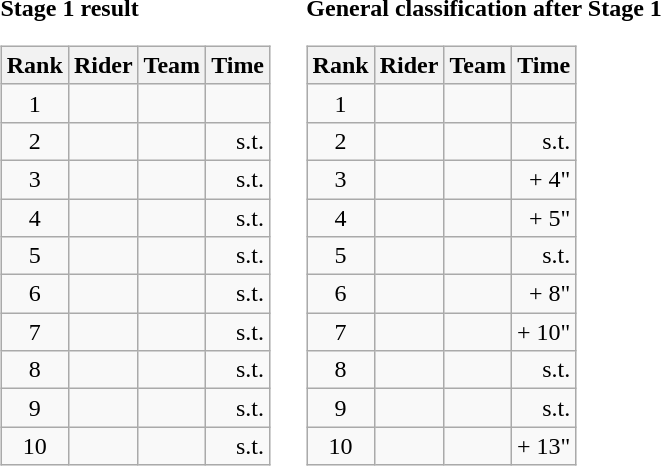<table>
<tr>
<td><strong>Stage 1 result</strong><br><table class="wikitable">
<tr>
<th scope="col">Rank</th>
<th scope="col">Rider</th>
<th scope="col">Team</th>
<th scope="col">Time</th>
</tr>
<tr>
<td style="text-align:center;">1</td>
<td></td>
<td></td>
<td style="text-align:right;"></td>
</tr>
<tr>
<td style="text-align:center;">2</td>
<td></td>
<td></td>
<td style="text-align:right;">s.t.</td>
</tr>
<tr>
<td style="text-align:center;">3</td>
<td></td>
<td></td>
<td style="text-align:right;">s.t.</td>
</tr>
<tr>
<td style="text-align:center;">4</td>
<td></td>
<td></td>
<td style="text-align:right;">s.t.</td>
</tr>
<tr>
<td style="text-align:center;">5</td>
<td></td>
<td></td>
<td style="text-align:right;">s.t.</td>
</tr>
<tr>
<td style="text-align:center;">6</td>
<td></td>
<td></td>
<td style="text-align:right;">s.t.</td>
</tr>
<tr>
<td style="text-align:center;">7</td>
<td></td>
<td></td>
<td style="text-align:right;">s.t.</td>
</tr>
<tr>
<td style="text-align:center;">8</td>
<td></td>
<td></td>
<td style="text-align:right;">s.t.</td>
</tr>
<tr>
<td style="text-align:center;">9</td>
<td></td>
<td></td>
<td style="text-align:right;">s.t.</td>
</tr>
<tr>
<td style="text-align:center;">10</td>
<td></td>
<td></td>
<td style="text-align:right;">s.t.</td>
</tr>
</table>
</td>
<td></td>
<td><strong>General classification after Stage 1</strong><br><table class="wikitable">
<tr>
<th scope="col">Rank</th>
<th scope="col">Rider</th>
<th scope="col">Team</th>
<th scope="col">Time</th>
</tr>
<tr>
<td style="text-align:center;">1</td>
<td> </td>
<td></td>
<td style="text-align:right;"></td>
</tr>
<tr>
<td style="text-align:center;">2</td>
<td></td>
<td></td>
<td style="text-align:right;">s.t.</td>
</tr>
<tr>
<td style="text-align:center;">3</td>
<td></td>
<td></td>
<td style="text-align:right;">+ 4"</td>
</tr>
<tr>
<td style="text-align:center;">4</td>
<td></td>
<td></td>
<td style="text-align:right;">+ 5"</td>
</tr>
<tr>
<td style="text-align:center;">5</td>
<td></td>
<td></td>
<td style="text-align:right;">s.t.</td>
</tr>
<tr>
<td style="text-align:center;">6</td>
<td></td>
<td></td>
<td style="text-align:right;">+ 8"</td>
</tr>
<tr>
<td style="text-align:center;">7</td>
<td> </td>
<td></td>
<td style="text-align:right;">+ 10"</td>
</tr>
<tr>
<td style="text-align:center;">8</td>
<td></td>
<td></td>
<td style="text-align:right;">s.t.</td>
</tr>
<tr>
<td style="text-align:center;">9</td>
<td></td>
<td></td>
<td style="text-align:right;">s.t.</td>
</tr>
<tr>
<td style="text-align:center;">10</td>
<td></td>
<td></td>
<td style="text-align:right;">+ 13"</td>
</tr>
</table>
</td>
</tr>
</table>
